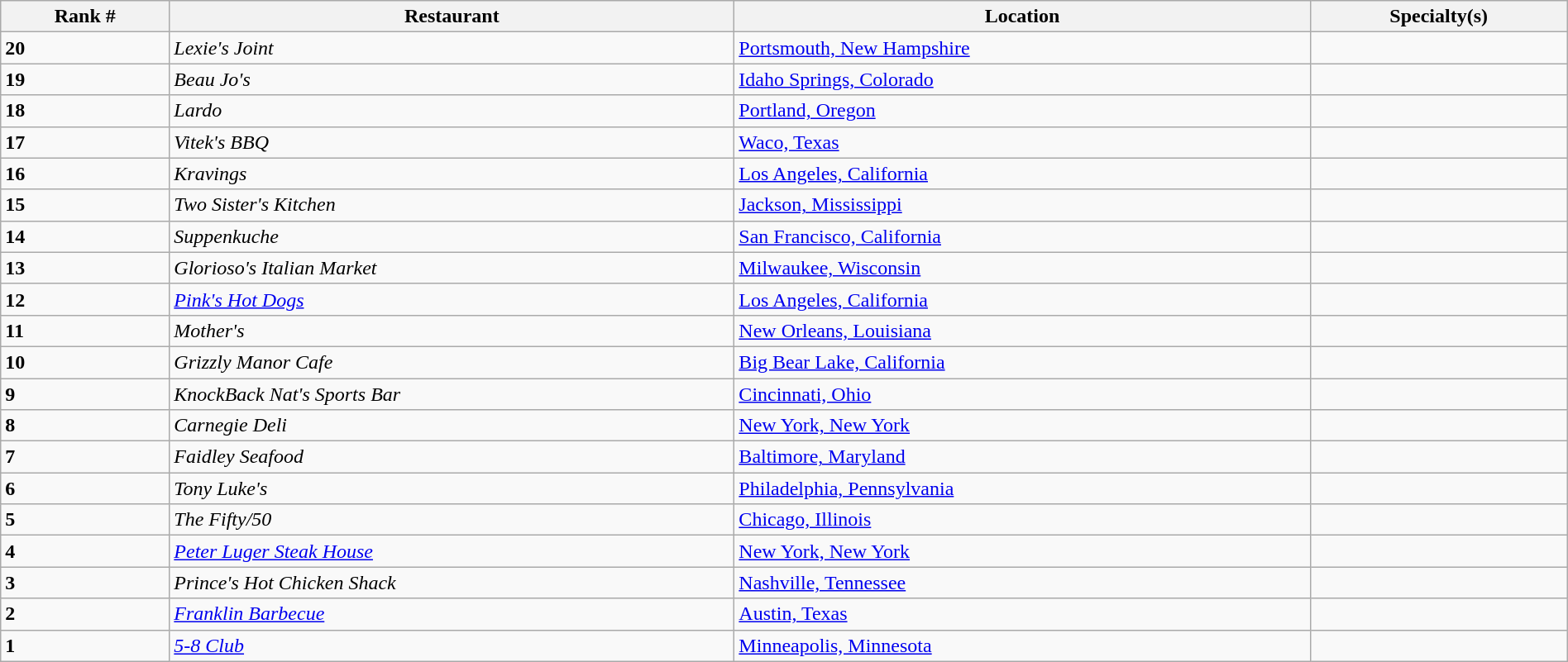<table class="wikitable" style="width:100%;">
<tr>
<th>Rank #</th>
<th>Restaurant</th>
<th>Location</th>
<th>Specialty(s)</th>
</tr>
<tr>
<td><strong>20</strong></td>
<td><em>Lexie's Joint</em></td>
<td><a href='#'>Portsmouth, New Hampshire</a></td>
<td></td>
</tr>
<tr>
<td><strong>19</strong></td>
<td><em>Beau Jo's</em></td>
<td><a href='#'>Idaho Springs, Colorado</a></td>
<td></td>
</tr>
<tr>
<td><strong>18</strong></td>
<td><em>Lardo</em></td>
<td><a href='#'>Portland, Oregon</a></td>
<td></td>
</tr>
<tr>
<td><strong>17</strong></td>
<td><em>Vitek's BBQ</em></td>
<td><a href='#'>Waco, Texas</a></td>
<td></td>
</tr>
<tr>
<td><strong>16</strong></td>
<td><em>Kravings</em></td>
<td><a href='#'>Los Angeles, California</a></td>
<td></td>
</tr>
<tr>
<td><strong>15</strong></td>
<td><em>Two Sister's Kitchen</em></td>
<td><a href='#'>Jackson, Mississippi</a></td>
<td></td>
</tr>
<tr>
<td><strong>14</strong></td>
<td><em>Suppenkuche</em></td>
<td><a href='#'>San Francisco, California</a></td>
<td></td>
</tr>
<tr>
<td><strong>13</strong></td>
<td><em>Glorioso's Italian Market</em></td>
<td><a href='#'>Milwaukee, Wisconsin</a></td>
<td></td>
</tr>
<tr>
<td><strong>12</strong></td>
<td><em><a href='#'>Pink's Hot Dogs</a></em></td>
<td><a href='#'>Los Angeles, California</a></td>
<td></td>
</tr>
<tr>
<td><strong>11</strong></td>
<td><em>Mother's</em></td>
<td><a href='#'>New Orleans, Louisiana</a></td>
<td></td>
</tr>
<tr>
<td><strong>10</strong></td>
<td><em>Grizzly Manor Cafe</em></td>
<td><a href='#'>Big Bear Lake, California</a></td>
<td></td>
</tr>
<tr>
<td><strong>9</strong></td>
<td><em>KnockBack Nat's Sports Bar</em></td>
<td><a href='#'>Cincinnati, Ohio</a></td>
<td></td>
</tr>
<tr>
<td><strong>8</strong></td>
<td><em>Carnegie Deli</em></td>
<td><a href='#'>New York, New York</a></td>
<td></td>
</tr>
<tr>
<td><strong>7</strong></td>
<td><em>Faidley Seafood</em></td>
<td><a href='#'>Baltimore, Maryland</a></td>
<td></td>
</tr>
<tr>
<td><strong>6</strong></td>
<td><em>Tony Luke's</em></td>
<td><a href='#'>Philadelphia, Pennsylvania</a></td>
<td></td>
</tr>
<tr>
<td><strong>5</strong></td>
<td><em>The Fifty/50</em></td>
<td><a href='#'>Chicago, Illinois</a></td>
<td></td>
</tr>
<tr>
<td><strong>4</strong></td>
<td><em><a href='#'>Peter Luger Steak House</a></em></td>
<td><a href='#'>New York, New York</a></td>
<td></td>
</tr>
<tr>
<td><strong>3</strong></td>
<td><em>Prince's Hot Chicken Shack</em></td>
<td><a href='#'>Nashville, Tennessee</a></td>
<td></td>
</tr>
<tr>
<td><strong>2</strong></td>
<td><em><a href='#'>Franklin Barbecue</a></em></td>
<td><a href='#'>Austin, Texas</a></td>
<td></td>
</tr>
<tr>
<td><strong>1</strong></td>
<td><em><a href='#'>5-8 Club</a></em></td>
<td><a href='#'>Minneapolis, Minnesota</a></td>
<td></td>
</tr>
</table>
